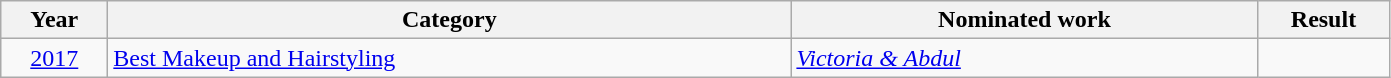<table class=wikitable>
<tr>
<th scope="col" style="width:4em;">Year</th>
<th scope="col" style="width:28em;">Category</th>
<th scope="col" style="width:19em;">Nominated work</th>
<th scope="col" style="width:5em;">Result</th>
</tr>
<tr>
<td style="text-align:center;"><a href='#'>2017</a></td>
<td><a href='#'>Best Makeup and Hairstyling</a></td>
<td><em><a href='#'>Victoria & Abdul</a></em> </td>
<td></td>
</tr>
</table>
